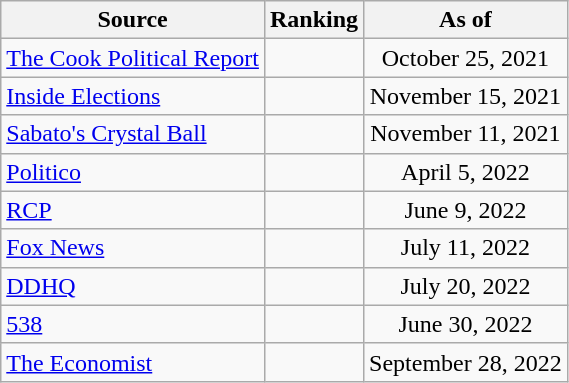<table class="wikitable" style="text-align:center">
<tr>
<th>Source</th>
<th>Ranking</th>
<th>As of</th>
</tr>
<tr>
<td align=left><a href='#'>The Cook Political Report</a></td>
<td></td>
<td>October 25, 2021</td>
</tr>
<tr>
<td align=left><a href='#'>Inside Elections</a></td>
<td></td>
<td>November 15, 2021</td>
</tr>
<tr>
<td align=left><a href='#'>Sabato's Crystal Ball</a></td>
<td></td>
<td>November 11, 2021</td>
</tr>
<tr>
<td align="left"><a href='#'>Politico</a></td>
<td></td>
<td>April 5, 2022</td>
</tr>
<tr>
<td align="left"><a href='#'>RCP</a></td>
<td></td>
<td>June 9, 2022</td>
</tr>
<tr>
<td align=left><a href='#'>Fox News</a></td>
<td></td>
<td>July 11, 2022</td>
</tr>
<tr>
<td align="left"><a href='#'>DDHQ</a></td>
<td></td>
<td>July 20, 2022</td>
</tr>
<tr>
<td align="left"><a href='#'>538</a></td>
<td></td>
<td>June 30, 2022</td>
</tr>
<tr>
<td align="left"><a href='#'>The Economist</a></td>
<td></td>
<td>September 28, 2022</td>
</tr>
</table>
